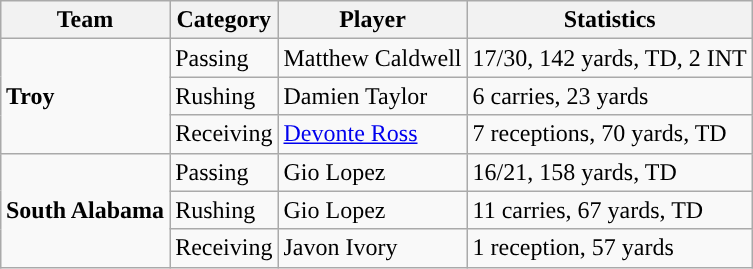<table class="wikitable" style="float: right;">
<tr>
<th>Team</th>
<th>Category</th>
<th>Player</th>
<th>Statistics</th>
</tr>
<tr>
<td rowspan=3><strong>Troy</strong></td>
<td>Passing</td>
<td>Matthew Caldwell</td>
<td>17/30, 142 yards, TD, 2 INT</td>
</tr>
<tr>
<td>Rushing</td>
<td>Damien Taylor</td>
<td>6 carries, 23 yards</td>
</tr>
<tr>
<td>Receiving</td>
<td><a href='#'>Devonte Ross</a></td>
<td>7 receptions, 70 yards, TD</td>
</tr>
<tr>
<td rowspan=3><strong>South Alabama</strong></td>
<td>Passing</td>
<td>Gio Lopez</td>
<td>16/21, 158 yards, TD</td>
</tr>
<tr>
<td>Rushing</td>
<td>Gio Lopez</td>
<td>11 carries, 67 yards, TD</td>
</tr>
<tr>
<td>Receiving</td>
<td>Javon Ivory</td>
<td>1 reception, 57 yards</td>
</tr>
</table>
